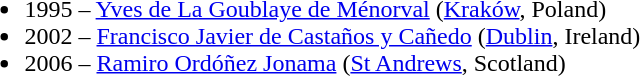<table>
<tr>
<td style="vertical-align:top; width:33%;"><br><ul><li>1995 – <a href='#'>Yves de La Goublaye de Ménorval</a> (<a href='#'>Kraków</a>, Poland)</li><li>2002 – <a href='#'>Francisco Javier de Castaños y Cañedo</a> (<a href='#'>Dublin</a>, Ireland)</li><li>2006 – <a href='#'>Ramiro Ordóñez Jonama</a> (<a href='#'>St Andrews</a>, Scotland)</li></ul></td>
</tr>
</table>
